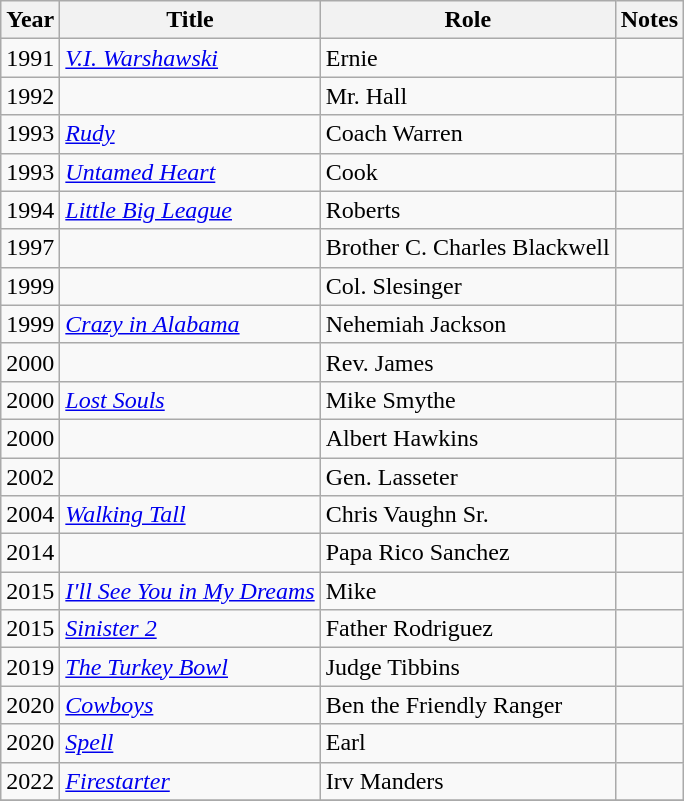<table class="wikitable sortable">
<tr>
<th>Year</th>
<th>Title</th>
<th>Role</th>
<th class="unsortable">Notes</th>
</tr>
<tr>
<td>1991</td>
<td><em><a href='#'>V.I. Warshawski</a></em></td>
<td>Ernie</td>
<td></td>
</tr>
<tr>
<td>1992</td>
<td><em></em></td>
<td>Mr. Hall</td>
<td></td>
</tr>
<tr>
<td>1993</td>
<td><em><a href='#'>Rudy</a></em></td>
<td>Coach Warren</td>
<td></td>
</tr>
<tr>
<td>1993</td>
<td><em><a href='#'>Untamed Heart</a></em></td>
<td>Cook</td>
<td></td>
</tr>
<tr>
<td>1994</td>
<td><em><a href='#'>Little Big League</a></em></td>
<td>Roberts</td>
<td></td>
</tr>
<tr>
<td>1997</td>
<td><em></em></td>
<td>Brother C. Charles Blackwell</td>
<td></td>
</tr>
<tr>
<td>1999</td>
<td><em></em></td>
<td>Col. Slesinger</td>
<td></td>
</tr>
<tr>
<td>1999</td>
<td><em><a href='#'>Crazy in Alabama</a></em></td>
<td>Nehemiah Jackson</td>
<td></td>
</tr>
<tr>
<td>2000</td>
<td><em></em></td>
<td>Rev. James</td>
<td></td>
</tr>
<tr>
<td>2000</td>
<td><em><a href='#'>Lost Souls</a></em></td>
<td>Mike Smythe</td>
<td></td>
</tr>
<tr>
<td>2000</td>
<td><em></em></td>
<td>Albert Hawkins</td>
<td></td>
</tr>
<tr>
<td>2002</td>
<td><em></em></td>
<td>Gen. Lasseter</td>
<td></td>
</tr>
<tr>
<td>2004</td>
<td><em><a href='#'>Walking Tall</a></em></td>
<td>Chris Vaughn Sr.</td>
<td></td>
</tr>
<tr>
<td>2014</td>
<td><em></em></td>
<td>Papa Rico Sanchez</td>
<td></td>
</tr>
<tr>
<td>2015</td>
<td><em><a href='#'>I'll See You in My Dreams</a></em></td>
<td>Mike</td>
<td></td>
</tr>
<tr>
<td>2015</td>
<td><em><a href='#'>Sinister 2</a></em></td>
<td>Father Rodriguez</td>
<td></td>
</tr>
<tr>
<td>2019</td>
<td><em><a href='#'>The Turkey Bowl</a></em></td>
<td>Judge Tibbins</td>
<td></td>
</tr>
<tr>
<td>2020</td>
<td><em><a href='#'>Cowboys</a></em></td>
<td>Ben the Friendly Ranger</td>
<td></td>
</tr>
<tr>
<td>2020</td>
<td><em><a href='#'>Spell</a></em></td>
<td>Earl</td>
<td></td>
</tr>
<tr>
<td>2022</td>
<td><em><a href='#'>Firestarter</a></em></td>
<td>Irv Manders</td>
<td></td>
</tr>
<tr>
</tr>
</table>
